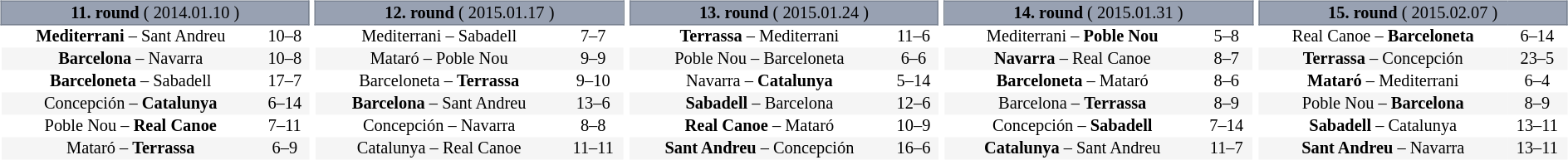<table width=100%>
<tr>
<td width=20% valign="top"><br><table border=0 cellspacing=0 cellpadding=1em style="font-size: 85%; border-collapse: collapse;" width=100%>
<tr>
<td colspan=5 bgcolor=#98A1B2 style="border:1px solid #7A8392;text-align:center;"><span><strong>11. round</strong> ( 2014.01.10 )</span></td>
</tr>
<tr align=center bgcolor=#FFFFFF>
<td><strong>Mediterrani</strong> – Sant Andreu</td>
<td>10–8</td>
</tr>
<tr align=center bgcolor=#f5f5f5>
<td><strong>Barcelona</strong> – Navarra</td>
<td>10–8</td>
</tr>
<tr align=center bgcolor=#FFFFFF>
<td><strong>Barceloneta</strong> – Sabadell</td>
<td>17–7</td>
</tr>
<tr align=center bgcolor=#f5f5f5>
<td>Concepción – <strong>Catalunya</strong></td>
<td>6–14</td>
</tr>
<tr align=center bgcolor=#FFFFFF>
<td>Poble Nou – <strong>Real Canoe</strong></td>
<td>7–11</td>
</tr>
<tr align=center bgcolor=#f5f5f5>
<td>Mataró – <strong>Terrassa</strong></td>
<td>6–9</td>
</tr>
</table>
</td>
<td width=20% valign="top"><br><table border=0 cellspacing=0 cellpadding=1em style="font-size: 85%; border-collapse: collapse;" width=100%>
<tr>
<td colspan=5 bgcolor=#98A1B2 style="border:1px solid #7A8392;text-align:center;"><span><strong>12. round</strong> ( 2015.01.17 )</span></td>
</tr>
<tr align=center bgcolor=#FFFFFF>
<td>Mediterrani – Sabadell</td>
<td>7–7</td>
</tr>
<tr align=center bgcolor=#f5f5f5>
<td>Mataró – Poble Nou</td>
<td>9–9</td>
</tr>
<tr align=center bgcolor=#FFFFFF>
<td>Barceloneta – <strong>Terrassa</strong></td>
<td>9–10</td>
</tr>
<tr align=center bgcolor=#f5f5f5>
<td><strong>Barcelona</strong> – Sant Andreu</td>
<td>13–6</td>
</tr>
<tr align=center bgcolor=#FFFFFF>
<td>Concepción – Navarra</td>
<td>8–8</td>
</tr>
<tr align=center bgcolor=#f5f5f5>
<td>Catalunya – Real Canoe</td>
<td>11–11</td>
</tr>
</table>
</td>
<td width=20% valign="top"><br><table border=0 cellspacing=0 cellpadding=1em style="font-size: 85%; border-collapse: collapse;" width=100%>
<tr>
<td colspan=5 bgcolor=#98A1B2 style="border:1px solid #7A8392;text-align:center;"><span><strong>13. round</strong> ( 2015.01.24 )</span></td>
</tr>
<tr align=center bgcolor=#FFFFFF>
<td><strong>Terrassa</strong> – Mediterrani</td>
<td>11–6</td>
</tr>
<tr align=center bgcolor=#f5f5f5>
<td>Poble Nou – Barceloneta</td>
<td>6–6</td>
</tr>
<tr align=center bgcolor=#FFFFFF>
<td>Navarra – <strong>Catalunya</strong></td>
<td>5–14</td>
</tr>
<tr align=center bgcolor=#f5f5f5>
<td><strong>Sabadell</strong> – Barcelona</td>
<td>12–6</td>
</tr>
<tr align=center bgcolor=#FFFFFF>
<td><strong>Real Canoe</strong> – Mataró</td>
<td>10–9</td>
</tr>
<tr align=center bgcolor=#f5f5f5>
<td><strong>Sant Andreu</strong> – Concepción</td>
<td>16–6</td>
</tr>
</table>
</td>
<td width=20% valign="top"><br><table border=0 cellspacing=0 cellpadding=1em style="font-size: 85%; border-collapse: collapse;" width=100%>
<tr>
<td colspan=5 bgcolor=#98A1B2 style="border:1px solid #7A8392;text-align:center;"><span><strong>14. round</strong> ( 2015.01.31 )</span></td>
</tr>
<tr align=center bgcolor=#FFFFFF>
<td>Mediterrani – <strong>Poble Nou</strong></td>
<td>5–8</td>
</tr>
<tr align=center bgcolor=#f5f5f5>
<td><strong>Navarra</strong> – Real Canoe</td>
<td>8–7</td>
</tr>
<tr align=center bgcolor=#FFFFFF>
<td><strong>Barceloneta</strong> – Mataró</td>
<td>8–6</td>
</tr>
<tr align=center bgcolor=#f5f5f5>
<td>Barcelona – <strong>Terrassa</strong></td>
<td>8–9</td>
</tr>
<tr align=center bgcolor=#FFFFFF>
<td>Concepción – <strong>Sabadell</strong></td>
<td>7–14</td>
</tr>
<tr align=center bgcolor=#f5f5f5>
<td><strong>Catalunya</strong> – Sant Andreu</td>
<td>11–7</td>
</tr>
</table>
</td>
<td width=20% valign="top"><br><table border=0 cellspacing=0 cellpadding=1em style="font-size: 85%; border-collapse: collapse;" width=100%>
<tr>
<td colspan=5 bgcolor=#98A1B2 style="border:1px solid #7A8392;text-align:center;"><span><strong>15. round</strong> ( 2015.02.07 )</span></td>
</tr>
<tr align=center bgcolor=#FFFFFF>
<td>Real Canoe – <strong>Barceloneta</strong></td>
<td>6–14</td>
</tr>
<tr align=center bgcolor=#f5f5f5>
<td><strong>Terrassa</strong> – Concepción</td>
<td>23–5</td>
</tr>
<tr align=center bgcolor=#FFFFFF>
<td><strong>Mataró</strong> – Mediterrani</td>
<td>6–4</td>
</tr>
<tr align=center bgcolor=#f5f5f5>
<td>Poble Nou – <strong>Barcelona</strong></td>
<td>8–9</td>
</tr>
<tr align=center bgcolor=#FFFFFF>
<td><strong>Sabadell</strong> – Catalunya</td>
<td>13–11</td>
</tr>
<tr align=center bgcolor=#f5f5f5>
<td><strong>Sant Andreu</strong> – Navarra</td>
<td>13–11</td>
</tr>
</table>
</td>
</tr>
</table>
